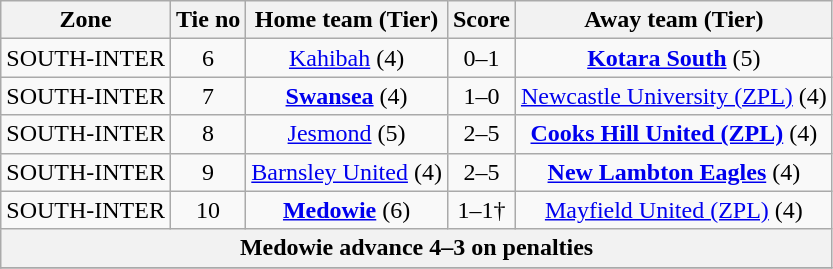<table class="wikitable" style="text-align:center">
<tr>
<th>Zone</th>
<th>Tie no</th>
<th>Home team (Tier)</th>
<th>Score</th>
<th>Away team (Tier)</th>
</tr>
<tr>
<td>SOUTH-INTER</td>
<td>6</td>
<td><a href='#'>Kahibah</a> (4)</td>
<td>0–1</td>
<td><strong><a href='#'>Kotara South</a></strong> (5)</td>
</tr>
<tr>
<td>SOUTH-INTER</td>
<td>7</td>
<td><strong><a href='#'>Swansea</a></strong> (4)</td>
<td>1–0</td>
<td><a href='#'>Newcastle University (ZPL)</a> (4)</td>
</tr>
<tr>
<td>SOUTH-INTER</td>
<td>8</td>
<td><a href='#'>Jesmond</a> (5)</td>
<td>2–5</td>
<td><strong><a href='#'>Cooks Hill United (ZPL)</a></strong> (4)</td>
</tr>
<tr>
<td>SOUTH-INTER</td>
<td>9</td>
<td><a href='#'>Barnsley United</a> (4)</td>
<td>2–5</td>
<td><strong><a href='#'>New Lambton Eagles</a></strong> (4)</td>
</tr>
<tr>
<td>SOUTH-INTER</td>
<td>10</td>
<td><strong><a href='#'>Medowie</a></strong> (6)</td>
<td>1–1†</td>
<td><a href='#'>Mayfield United (ZPL)</a> (4)</td>
</tr>
<tr>
<th colspan=5>Medowie advance 4–3 on penalties</th>
</tr>
<tr>
</tr>
</table>
